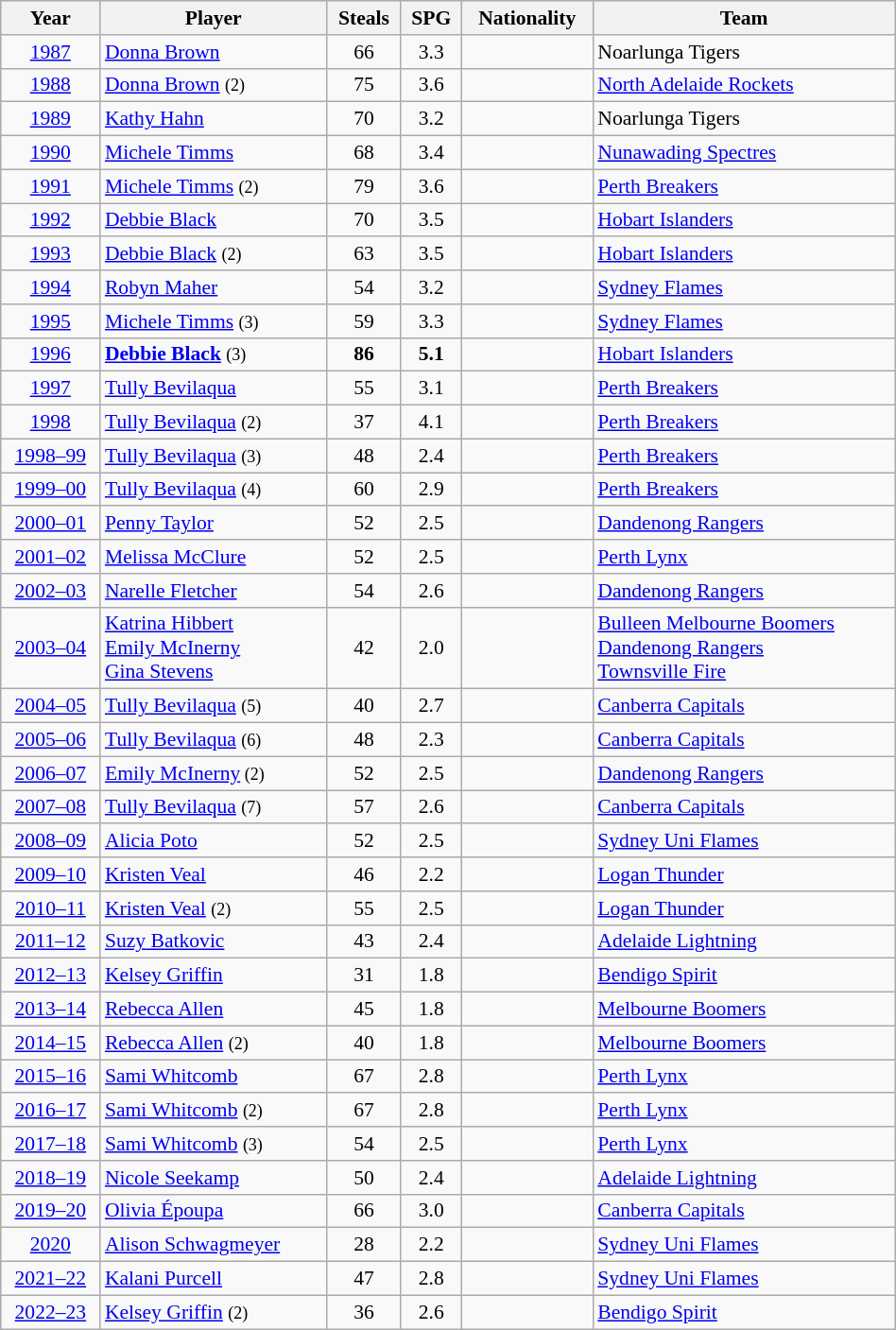<table class="wikitable sortable" style="width: 50%; text-align:center; font-size:90%">
<tr>
<th>Year</th>
<th>Player</th>
<th>Steals</th>
<th>SPG</th>
<th>Nationality</th>
<th>Team</th>
</tr>
<tr>
<td><a href='#'>1987</a></td>
<td style="text-align: left"><a href='#'>Donna Brown</a></td>
<td>66</td>
<td>3.3</td>
<td style="text-align: left"></td>
<td style="text-align: left">Noarlunga Tigers</td>
</tr>
<tr>
<td><a href='#'>1988</a></td>
<td style="text-align: left"><a href='#'>Donna Brown</a> <small> (2) </small></td>
<td>75</td>
<td>3.6</td>
<td style="text-align: left"></td>
<td style="text-align: left"><a href='#'>North Adelaide Rockets</a></td>
</tr>
<tr>
<td><a href='#'>1989</a></td>
<td style="text-align: left"><a href='#'>Kathy Hahn</a></td>
<td>70</td>
<td>3.2</td>
<td style="text-align: left"></td>
<td style="text-align: left">Noarlunga Tigers</td>
</tr>
<tr>
<td><a href='#'>1990</a></td>
<td style="text-align: left"><a href='#'>Michele Timms</a></td>
<td>68</td>
<td>3.4</td>
<td style="text-align: left"></td>
<td style="text-align: left"><a href='#'>Nunawading Spectres</a></td>
</tr>
<tr>
<td><a href='#'>1991</a></td>
<td style="text-align: left"><a href='#'>Michele Timms</a> <small> (2) </small></td>
<td>79</td>
<td>3.6</td>
<td style="text-align: left"></td>
<td style="text-align: left"><a href='#'>Perth Breakers</a></td>
</tr>
<tr>
<td><a href='#'>1992</a></td>
<td style="text-align: left"><a href='#'>Debbie Black</a></td>
<td>70</td>
<td>3.5</td>
<td style="text-align: left"></td>
<td style="text-align: left"><a href='#'>Hobart Islanders</a></td>
</tr>
<tr>
<td><a href='#'>1993</a></td>
<td style="text-align: left"><a href='#'>Debbie Black</a> <small> (2) </small></td>
<td>63</td>
<td>3.5</td>
<td style="text-align: left"></td>
<td style="text-align: left"><a href='#'>Hobart Islanders</a></td>
</tr>
<tr>
<td><a href='#'>1994</a></td>
<td style="text-align: left"><a href='#'>Robyn Maher</a></td>
<td>54</td>
<td>3.2</td>
<td style="text-align: left"></td>
<td style="text-align: left"><a href='#'>Sydney Flames</a></td>
</tr>
<tr>
<td><a href='#'>1995</a></td>
<td style="text-align: left"><a href='#'>Michele Timms</a> <small> (3) </small></td>
<td>59</td>
<td>3.3</td>
<td style="text-align: left"></td>
<td style="text-align: left"><a href='#'>Sydney Flames</a></td>
</tr>
<tr>
<td><a href='#'>1996</a></td>
<td style="text-align: left"><strong><a href='#'>Debbie Black</a></strong> <small> (3) </small></td>
<td><strong>86</strong></td>
<td><strong>5.1</strong></td>
<td style="text-align: left"></td>
<td style="text-align: left"><a href='#'>Hobart Islanders</a></td>
</tr>
<tr>
<td><a href='#'>1997</a></td>
<td style="text-align: left"><a href='#'>Tully Bevilaqua</a></td>
<td>55</td>
<td>3.1</td>
<td style="text-align: left"></td>
<td style="text-align: left"><a href='#'>Perth Breakers</a></td>
</tr>
<tr>
<td><a href='#'>1998</a></td>
<td style="text-align: left"><a href='#'>Tully Bevilaqua</a> <small>(2)</small></td>
<td>37</td>
<td>4.1</td>
<td style="text-align: left"></td>
<td style="text-align: left"><a href='#'>Perth Breakers</a></td>
</tr>
<tr>
<td><a href='#'>1998–99</a></td>
<td style="text-align: left"><a href='#'>Tully Bevilaqua</a> <small>(3)</small></td>
<td>48</td>
<td>2.4</td>
<td style="text-align: left"></td>
<td style="text-align: left"><a href='#'>Perth Breakers</a></td>
</tr>
<tr>
<td><a href='#'>1999–00</a></td>
<td style="text-align: left"><a href='#'>Tully Bevilaqua</a> <small>(4)</small></td>
<td>60</td>
<td>2.9</td>
<td style="text-align: left"></td>
<td style="text-align: left"><a href='#'>Perth Breakers</a></td>
</tr>
<tr>
<td><a href='#'>2000–01</a></td>
<td style="text-align: left"><a href='#'>Penny Taylor</a></td>
<td>52</td>
<td>2.5</td>
<td style="text-align: left"></td>
<td style="text-align: left"><a href='#'>Dandenong Rangers</a></td>
</tr>
<tr>
<td><a href='#'>2001–02</a></td>
<td style="text-align: left"><a href='#'>Melissa McClure</a></td>
<td>52</td>
<td>2.5</td>
<td style="text-align: left"></td>
<td style="text-align: left"><a href='#'>Perth Lynx</a></td>
</tr>
<tr>
<td><a href='#'>2002–03</a></td>
<td style="text-align: left"><a href='#'>Narelle Fletcher</a></td>
<td>54</td>
<td>2.6</td>
<td style="text-align: left"></td>
<td style="text-align: left"><a href='#'>Dandenong Rangers</a></td>
</tr>
<tr>
<td><a href='#'>2003–04</a></td>
<td style="text-align: left"><a href='#'>Katrina Hibbert</a> <br> <a href='#'>Emily McInerny</a> <br> <a href='#'>Gina Stevens</a></td>
<td>42</td>
<td>2.0</td>
<td style="text-align: left"></td>
<td style="text-align: left"><a href='#'>Bulleen Melbourne Boomers</a> <br> <a href='#'>Dandenong Rangers</a> <br> <a href='#'>Townsville Fire</a></td>
</tr>
<tr>
<td><a href='#'>2004–05</a></td>
<td style="text-align: left"><a href='#'>Tully Bevilaqua</a> <small>(5)</small></td>
<td>40</td>
<td>2.7</td>
<td style="text-align: left"></td>
<td style="text-align: left"><a href='#'>Canberra Capitals</a></td>
</tr>
<tr>
<td><a href='#'>2005–06</a></td>
<td style="text-align: left"><a href='#'>Tully Bevilaqua</a> <small>(6)</small></td>
<td>48</td>
<td>2.3</td>
<td style="text-align: left"></td>
<td style="text-align: left"><a href='#'>Canberra Capitals</a></td>
</tr>
<tr>
<td><a href='#'>2006–07</a></td>
<td style="text-align: left"><a href='#'>Emily McInerny</a><small> (2) </small></td>
<td>52</td>
<td>2.5</td>
<td style="text-align: left"></td>
<td style="text-align: left"><a href='#'>Dandenong Rangers</a></td>
</tr>
<tr>
<td><a href='#'>2007–08</a></td>
<td style="text-align: left"><a href='#'>Tully Bevilaqua</a> <small>(7)</small></td>
<td>57</td>
<td>2.6</td>
<td style="text-align: left"></td>
<td style="text-align: left"><a href='#'>Canberra Capitals</a></td>
</tr>
<tr>
<td><a href='#'>2008–09</a></td>
<td style="text-align: left"><a href='#'>Alicia Poto</a></td>
<td>52</td>
<td>2.5</td>
<td style="text-align: left"></td>
<td style="text-align: left"><a href='#'>Sydney Uni Flames</a></td>
</tr>
<tr>
<td><a href='#'>2009–10</a></td>
<td style="text-align: left"><a href='#'>Kristen Veal</a></td>
<td>46</td>
<td>2.2</td>
<td style="text-align: left"></td>
<td style="text-align: left"><a href='#'>Logan Thunder</a></td>
</tr>
<tr>
<td><a href='#'>2010–11</a></td>
<td style="text-align: left"><a href='#'>Kristen Veal</a> <small>(2)</small></td>
<td>55</td>
<td>2.5</td>
<td style="text-align: left"></td>
<td style="text-align: left"><a href='#'>Logan Thunder</a></td>
</tr>
<tr>
<td><a href='#'>2011–12</a></td>
<td style="text-align: left"><a href='#'>Suzy Batkovic</a></td>
<td>43</td>
<td>2.4</td>
<td style="text-align: left"></td>
<td style="text-align: left"><a href='#'>Adelaide Lightning</a></td>
</tr>
<tr>
<td><a href='#'>2012–13</a></td>
<td style="text-align: left"><a href='#'>Kelsey Griffin</a></td>
<td>31</td>
<td>1.8</td>
<td style="text-align: left"></td>
<td style="text-align: left"><a href='#'>Bendigo Spirit</a></td>
</tr>
<tr>
<td><a href='#'>2013–14</a></td>
<td style="text-align: left"><a href='#'>Rebecca Allen</a></td>
<td>45</td>
<td>1.8</td>
<td style="text-align: left"></td>
<td style="text-align: left"><a href='#'>Melbourne Boomers</a></td>
</tr>
<tr>
<td><a href='#'>2014–15</a></td>
<td style="text-align: left"><a href='#'>Rebecca Allen</a> <small>(2)</small></td>
<td>40</td>
<td>1.8</td>
<td style="text-align: left"></td>
<td style="text-align: left"><a href='#'>Melbourne Boomers</a></td>
</tr>
<tr>
<td><a href='#'>2015–16</a></td>
<td style="text-align: left"><a href='#'>Sami Whitcomb</a></td>
<td>67</td>
<td>2.8</td>
<td style="text-align: left"></td>
<td style="text-align: left"><a href='#'>Perth Lynx</a></td>
</tr>
<tr>
<td><a href='#'>2016–17</a></td>
<td style="text-align: left"><a href='#'>Sami Whitcomb</a> <small>(2)</small></td>
<td>67</td>
<td>2.8</td>
<td style="text-align: left"></td>
<td style="text-align: left"><a href='#'>Perth Lynx</a></td>
</tr>
<tr>
<td><a href='#'>2017–18</a></td>
<td style="text-align: left"><a href='#'>Sami Whitcomb</a> <small>(3)</small></td>
<td>54</td>
<td>2.5</td>
<td style="text-align: left"></td>
<td style="text-align: left"><a href='#'>Perth Lynx</a></td>
</tr>
<tr>
<td><a href='#'>2018–19</a></td>
<td style="text-align: left"><a href='#'>Nicole Seekamp</a></td>
<td>50</td>
<td>2.4</td>
<td style="text-align: left"></td>
<td style="text-align: left"><a href='#'>Adelaide Lightning</a></td>
</tr>
<tr>
<td><a href='#'>2019–20</a></td>
<td style="text-align: left"><a href='#'>Olivia Époupa</a></td>
<td>66</td>
<td>3.0</td>
<td style="text-align: left"></td>
<td style="text-align: left"><a href='#'>Canberra Capitals</a></td>
</tr>
<tr>
<td><a href='#'>2020</a></td>
<td style="text-align: left"><a href='#'>Alison Schwagmeyer</a></td>
<td>28</td>
<td>2.2</td>
<td style="text-align: left"></td>
<td style="text-align: left"><a href='#'>Sydney Uni Flames</a></td>
</tr>
<tr>
<td><a href='#'>2021–22</a></td>
<td style="text-align: left"><a href='#'>Kalani Purcell</a></td>
<td>47</td>
<td>2.8</td>
<td style="text-align: left"></td>
<td style="text-align: left"><a href='#'>Sydney Uni Flames</a></td>
</tr>
<tr>
<td><a href='#'>2022–23</a></td>
<td style="text-align: left"><a href='#'>Kelsey Griffin</a> <small>(2)</small></td>
<td>36</td>
<td>2.6</td>
<td style="text-align: left"></td>
<td style="text-align: left"><a href='#'>Bendigo Spirit</a></td>
</tr>
</table>
